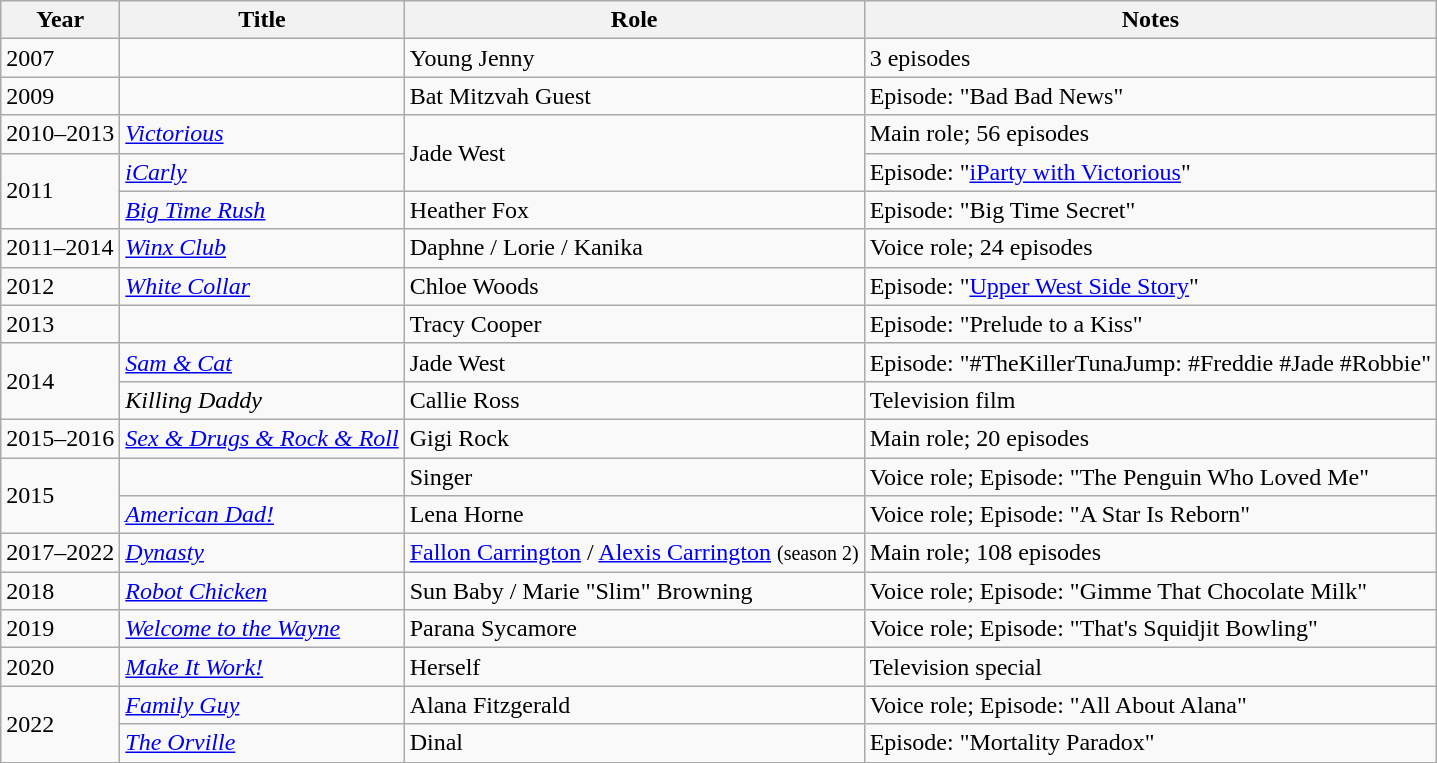<table class="wikitable sortable">
<tr>
<th>Year</th>
<th>Title</th>
<th>Role</th>
<th class="unsortable">Notes</th>
</tr>
<tr>
<td>2007</td>
<td><em></em></td>
<td>Young Jenny</td>
<td>3 episodes</td>
</tr>
<tr>
<td>2009</td>
<td><em></em></td>
<td>Bat Mitzvah Guest</td>
<td>Episode: "Bad Bad News"</td>
</tr>
<tr>
<td>2010–2013</td>
<td><em><a href='#'>Victorious</a></em></td>
<td rowspan="2">Jade West</td>
<td>Main role; 56 episodes</td>
</tr>
<tr>
<td rowspan="2">2011</td>
<td><em><a href='#'>iCarly</a></em></td>
<td>Episode: "<a href='#'>iParty with Victorious</a>"</td>
</tr>
<tr>
<td><em><a href='#'>Big Time Rush</a></em></td>
<td>Heather Fox</td>
<td>Episode: "Big Time Secret"</td>
</tr>
<tr>
<td>2011–2014</td>
<td><em><a href='#'>Winx Club</a></em></td>
<td>Daphne / Lorie / Kanika</td>
<td>Voice role; 24 episodes</td>
</tr>
<tr>
<td>2012</td>
<td><em><a href='#'>White Collar</a></em></td>
<td>Chloe Woods</td>
<td>Episode: "<a href='#'>Upper West Side Story</a>"</td>
</tr>
<tr>
<td>2013</td>
<td><em></em></td>
<td>Tracy Cooper</td>
<td>Episode: "Prelude to a Kiss"</td>
</tr>
<tr>
<td rowspan="2">2014</td>
<td><em><a href='#'>Sam & Cat</a></em></td>
<td>Jade West</td>
<td>Episode: "#TheKillerTunaJump: #Freddie #Jade #Robbie"</td>
</tr>
<tr>
<td><em>Killing Daddy</em></td>
<td>Callie Ross</td>
<td>Television film</td>
</tr>
<tr>
<td>2015–2016</td>
<td><em><a href='#'>Sex & Drugs & Rock & Roll</a></em></td>
<td>Gigi Rock</td>
<td>Main role; 20 episodes</td>
</tr>
<tr>
<td rowspan="2">2015</td>
<td><em></em></td>
<td>Singer</td>
<td>Voice role; Episode: "The Penguin Who Loved Me"</td>
</tr>
<tr>
<td><em><a href='#'>American Dad!</a></em></td>
<td>Lena Horne</td>
<td>Voice role; Episode: "A Star Is Reborn"</td>
</tr>
<tr>
<td>2017–2022</td>
<td><em><a href='#'>Dynasty</a></em></td>
<td><a href='#'>Fallon Carrington</a> / <a href='#'>Alexis Carrington</a> <small>(season 2)</small></td>
<td>Main role; 108 episodes</td>
</tr>
<tr>
<td>2018</td>
<td><em><a href='#'>Robot Chicken</a></em></td>
<td>Sun Baby / Marie "Slim" Browning</td>
<td>Voice role; Episode: "Gimme That Chocolate Milk"</td>
</tr>
<tr>
<td>2019</td>
<td><em><a href='#'>Welcome to the Wayne</a></em></td>
<td>Parana Sycamore</td>
<td>Voice role; Episode: "That's Squidjit Bowling"</td>
</tr>
<tr>
<td>2020</td>
<td><em><a href='#'>Make It Work!</a></em></td>
<td>Herself</td>
<td>Television special</td>
</tr>
<tr>
<td rowspan="2">2022</td>
<td><em><a href='#'>Family Guy</a></em></td>
<td>Alana Fitzgerald</td>
<td>Voice role; Episode: "All About Alana"</td>
</tr>
<tr>
<td><em><a href='#'>The Orville</a></em></td>
<td>Dinal</td>
<td>Episode: "Mortality Paradox"</td>
</tr>
</table>
